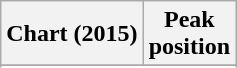<table class="wikitable sortable plainrowheaders">
<tr>
<th>Chart (2015)</th>
<th>Peak<br>position</th>
</tr>
<tr>
</tr>
<tr>
</tr>
<tr>
</tr>
<tr>
</tr>
<tr>
</tr>
<tr>
</tr>
<tr>
</tr>
</table>
